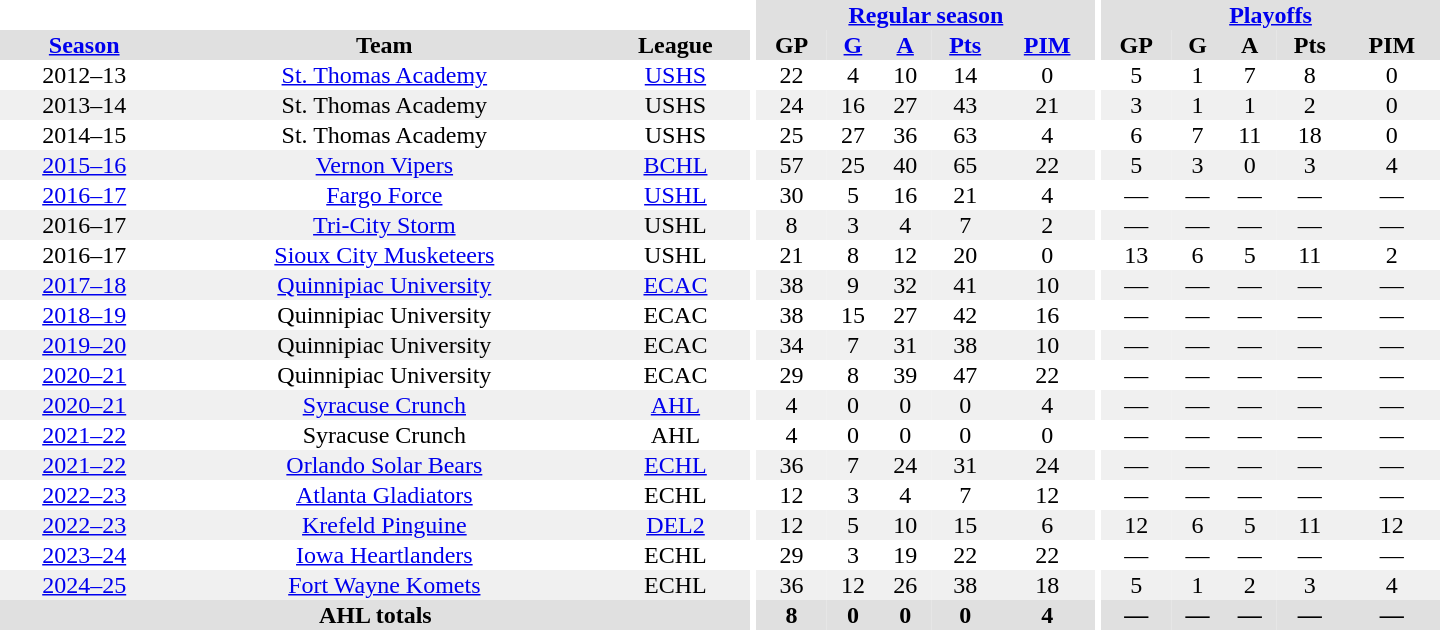<table border="0" cellpadding="1" cellspacing="0" style="text-align:center; width:60em">
<tr bgcolor="#e0e0e0">
<th colspan="3" bgcolor="#ffffff"></th>
<th rowspan="100" bgcolor="#ffffff"></th>
<th colspan="5"><a href='#'>Regular season</a></th>
<th rowspan="100" bgcolor="#ffffff"></th>
<th colspan="5"><a href='#'>Playoffs</a></th>
</tr>
<tr bgcolor="#e0e0e0">
<th><a href='#'>Season</a></th>
<th>Team</th>
<th>League</th>
<th>GP</th>
<th><a href='#'>G</a></th>
<th><a href='#'>A</a></th>
<th><a href='#'>Pts</a></th>
<th><a href='#'>PIM</a></th>
<th>GP</th>
<th>G</th>
<th>A</th>
<th>Pts</th>
<th>PIM</th>
</tr>
<tr>
<td>2012–13</td>
<td><a href='#'>St. Thomas Academy</a></td>
<td><a href='#'>USHS</a></td>
<td>22</td>
<td>4</td>
<td>10</td>
<td>14</td>
<td>0</td>
<td>5</td>
<td>1</td>
<td>7</td>
<td>8</td>
<td>0</td>
</tr>
<tr bgcolor="#f0f0f0">
<td>2013–14</td>
<td>St. Thomas Academy</td>
<td>USHS</td>
<td>24</td>
<td>16</td>
<td>27</td>
<td>43</td>
<td>21</td>
<td>3</td>
<td>1</td>
<td>1</td>
<td>2</td>
<td>0</td>
</tr>
<tr>
<td>2014–15</td>
<td>St. Thomas Academy</td>
<td>USHS</td>
<td>25</td>
<td>27</td>
<td>36</td>
<td>63</td>
<td>4</td>
<td>6</td>
<td>7</td>
<td>11</td>
<td>18</td>
<td>0</td>
</tr>
<tr bgcolor="#f0f0f0">
<td><a href='#'>2015–16</a></td>
<td><a href='#'>Vernon Vipers</a></td>
<td><a href='#'>BCHL</a></td>
<td>57</td>
<td>25</td>
<td>40</td>
<td>65</td>
<td>22</td>
<td>5</td>
<td>3</td>
<td>0</td>
<td>3</td>
<td>4</td>
</tr>
<tr>
<td><a href='#'>2016–17</a></td>
<td><a href='#'>Fargo Force</a></td>
<td><a href='#'>USHL</a></td>
<td>30</td>
<td>5</td>
<td>16</td>
<td>21</td>
<td>4</td>
<td>—</td>
<td>—</td>
<td>—</td>
<td>—</td>
<td>—</td>
</tr>
<tr bgcolor="#f0f0f0">
<td>2016–17</td>
<td><a href='#'>Tri-City Storm</a></td>
<td>USHL</td>
<td>8</td>
<td>3</td>
<td>4</td>
<td>7</td>
<td>2</td>
<td>—</td>
<td>—</td>
<td>—</td>
<td>—</td>
<td>—</td>
</tr>
<tr>
<td>2016–17</td>
<td><a href='#'>Sioux City Musketeers</a></td>
<td>USHL</td>
<td>21</td>
<td>8</td>
<td>12</td>
<td>20</td>
<td>0</td>
<td>13</td>
<td>6</td>
<td>5</td>
<td>11</td>
<td>2</td>
</tr>
<tr bgcolor="#f0f0f0">
<td><a href='#'>2017–18</a></td>
<td><a href='#'>Quinnipiac University</a></td>
<td><a href='#'>ECAC</a></td>
<td>38</td>
<td>9</td>
<td>32</td>
<td>41</td>
<td>10</td>
<td>—</td>
<td>—</td>
<td>—</td>
<td>—</td>
<td>—</td>
</tr>
<tr>
<td><a href='#'>2018–19</a></td>
<td>Quinnipiac University</td>
<td>ECAC</td>
<td>38</td>
<td>15</td>
<td>27</td>
<td>42</td>
<td>16</td>
<td>—</td>
<td>—</td>
<td>—</td>
<td>—</td>
<td>—</td>
</tr>
<tr bgcolor="#f0f0f0">
<td><a href='#'>2019–20</a></td>
<td>Quinnipiac University</td>
<td>ECAC</td>
<td>34</td>
<td>7</td>
<td>31</td>
<td>38</td>
<td>10</td>
<td>—</td>
<td>—</td>
<td>—</td>
<td>—</td>
<td>—</td>
</tr>
<tr>
<td><a href='#'>2020–21</a></td>
<td>Quinnipiac University</td>
<td>ECAC</td>
<td>29</td>
<td>8</td>
<td>39</td>
<td>47</td>
<td>22</td>
<td>—</td>
<td>—</td>
<td>—</td>
<td>—</td>
<td>—</td>
</tr>
<tr bgcolor="#f0f0f0">
<td><a href='#'>2020–21</a></td>
<td><a href='#'>Syracuse Crunch</a></td>
<td><a href='#'>AHL</a></td>
<td>4</td>
<td>0</td>
<td>0</td>
<td>0</td>
<td>4</td>
<td>—</td>
<td>—</td>
<td>—</td>
<td>—</td>
<td>—</td>
</tr>
<tr>
<td><a href='#'>2021–22</a></td>
<td>Syracuse Crunch</td>
<td>AHL</td>
<td>4</td>
<td>0</td>
<td>0</td>
<td>0</td>
<td>0</td>
<td>—</td>
<td>—</td>
<td>—</td>
<td>—</td>
<td>—</td>
</tr>
<tr bgcolor="#f0f0f0">
<td><a href='#'>2021–22</a></td>
<td><a href='#'>Orlando Solar Bears</a></td>
<td><a href='#'>ECHL</a></td>
<td>36</td>
<td>7</td>
<td>24</td>
<td>31</td>
<td>24</td>
<td>—</td>
<td>—</td>
<td>—</td>
<td>—</td>
<td>—</td>
</tr>
<tr>
<td><a href='#'>2022–23</a></td>
<td><a href='#'>Atlanta Gladiators</a></td>
<td>ECHL</td>
<td>12</td>
<td>3</td>
<td>4</td>
<td>7</td>
<td>12</td>
<td>—</td>
<td>—</td>
<td>—</td>
<td>—</td>
<td>—</td>
</tr>
<tr bgcolor="#f0f0f0">
<td><a href='#'>2022–23</a></td>
<td><a href='#'>Krefeld Pinguine</a></td>
<td><a href='#'>DEL2</a></td>
<td>12</td>
<td>5</td>
<td>10</td>
<td>15</td>
<td>6</td>
<td>12</td>
<td>6</td>
<td>5</td>
<td>11</td>
<td>12</td>
</tr>
<tr>
<td><a href='#'>2023–24</a></td>
<td><a href='#'>Iowa Heartlanders</a></td>
<td>ECHL</td>
<td>29</td>
<td>3</td>
<td>19</td>
<td>22</td>
<td>22</td>
<td>—</td>
<td>—</td>
<td>—</td>
<td>—</td>
<td>—</td>
</tr>
<tr bgcolor="#f0f0f0">
<td><a href='#'>2024–25</a></td>
<td><a href='#'>Fort Wayne Komets</a></td>
<td>ECHL</td>
<td>36</td>
<td>12</td>
<td>26</td>
<td>38</td>
<td>18</td>
<td>5</td>
<td>1</td>
<td>2</td>
<td>3</td>
<td>4</td>
</tr>
<tr bgcolor="#e0e0e0">
<th colspan="3">AHL totals</th>
<th>8</th>
<th>0</th>
<th>0</th>
<th>0</th>
<th>4</th>
<th>—</th>
<th>—</th>
<th>—</th>
<th>—</th>
<th>—</th>
</tr>
</table>
